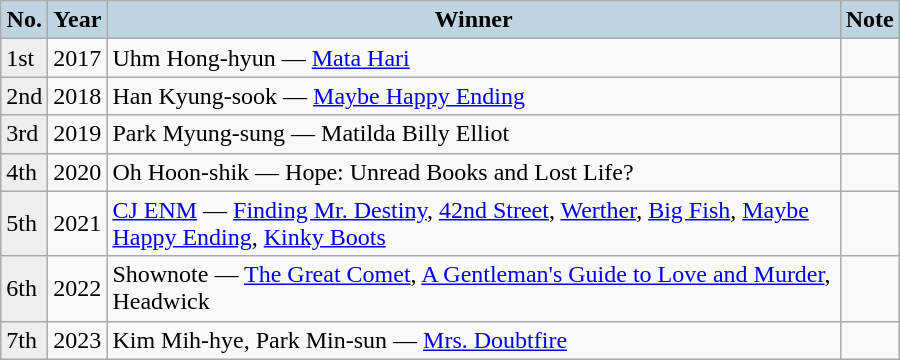<table class="wikitable" style="width:600px">
<tr>
<th style="background:#BED5E1;">No.</th>
<th style="background:#BED5E1;" width="30">Year</th>
<th style="background:#BED5E1;">Winner</th>
<th style="background:#BED5E1;" width="30">Note</th>
</tr>
<tr>
<td style="background:#eeeeee">1st</td>
<td>2017</td>
<td>Uhm Hong-hyun — <a href='#'>Mata Hari</a></td>
<td></td>
</tr>
<tr>
<td style="background:#eeeeee">2nd</td>
<td>2018</td>
<td>Han Kyung-sook — <a href='#'>Maybe Happy Ending</a></td>
<td></td>
</tr>
<tr>
<td style="background:#eeeeee">3rd</td>
<td>2019</td>
<td>Park Myung-sung — Matilda Billy Elliot</td>
<td></td>
</tr>
<tr>
<td style="background:#eeeeee">4th</td>
<td>2020</td>
<td>Oh Hoon-shik — Hope: Unread Books and Lost Life?</td>
<td></td>
</tr>
<tr>
<td style="background:#eeeeee">5th</td>
<td>2021</td>
<td><a href='#'>CJ ENM</a> — <a href='#'>Finding Mr. Destiny</a>, <a href='#'>42nd Street</a>, <a href='#'>Werther</a>, <a href='#'>Big Fish</a>, <a href='#'>Maybe Happy Ending</a>, <a href='#'>Kinky Boots</a></td>
<td></td>
</tr>
<tr>
<td style="background:#eeeeee">6th</td>
<td>2022</td>
<td>Shownote — <a href='#'>The Great Comet</a>, <a href='#'>A Gentleman's Guide to Love and Murder</a>, Headwick</td>
<td></td>
</tr>
<tr>
<td style="background:#eeeeee">7th</td>
<td>2023</td>
<td>Kim Mih-hye, Park Min-sun — <a href='#'>Mrs. Doubtfire</a></td>
<td></td>
</tr>
</table>
